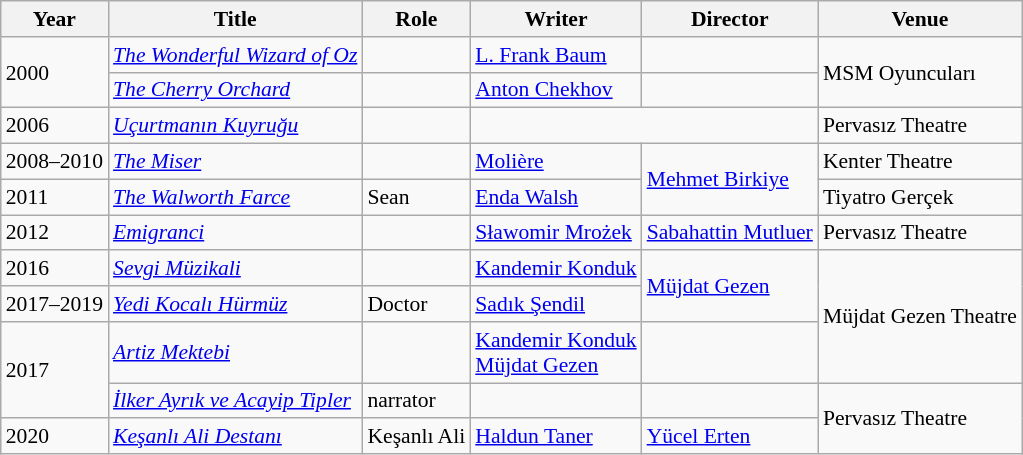<table class="wikitable" style="font-size: 90%;">
<tr>
<th>Year</th>
<th>Title</th>
<th>Role</th>
<th>Writer</th>
<th>Director</th>
<th>Venue</th>
</tr>
<tr>
<td rowspan="2">2000</td>
<td><em><a href='#'>The Wonderful Wizard of Oz</a></em></td>
<td></td>
<td><a href='#'>L. Frank Baum</a></td>
<td></td>
<td rowspan="2">MSM Oyuncuları</td>
</tr>
<tr>
<td><em><a href='#'>The Cherry Orchard</a></em></td>
<td></td>
<td><a href='#'>Anton Chekhov</a></td>
<td></td>
</tr>
<tr>
<td>2006</td>
<td><em><a href='#'>Uçurtmanın Kuyruğu</a></em></td>
<td></td>
<td colspan="2"></td>
<td>Pervasız Theatre</td>
</tr>
<tr>
<td>2008–2010</td>
<td><em><a href='#'>The Miser</a></em></td>
<td></td>
<td><a href='#'>Molière</a></td>
<td rowspan="2"><a href='#'>Mehmet Birkiye</a></td>
<td>Kenter Theatre</td>
</tr>
<tr>
<td>2011</td>
<td><em><a href='#'>The Walworth Farce</a></em></td>
<td>Sean</td>
<td><a href='#'>Enda Walsh</a></td>
<td>Tiyatro Gerçek</td>
</tr>
<tr>
<td>2012</td>
<td><em><a href='#'>Emigranci</a></em></td>
<td></td>
<td><a href='#'>Sławomir Mrożek</a></td>
<td><a href='#'>Sabahattin Mutluer</a></td>
<td>Pervasız Theatre</td>
</tr>
<tr>
<td>2016</td>
<td><em><a href='#'>Sevgi Müzikali</a></em></td>
<td></td>
<td><a href='#'>Kandemir Konduk</a></td>
<td rowspan="2"><a href='#'>Müjdat Gezen</a></td>
<td rowspan="3">Müjdat Gezen Theatre</td>
</tr>
<tr>
<td>2017–2019</td>
<td><em><a href='#'>Yedi Kocalı Hürmüz</a></em></td>
<td>Doctor</td>
<td><a href='#'>Sadık Şendil</a></td>
</tr>
<tr>
<td rowspan="2">2017</td>
<td><em><a href='#'>Artiz Mektebi</a></em></td>
<td></td>
<td><a href='#'>Kandemir Konduk</a><br><a href='#'>Müjdat Gezen</a></td>
<td></td>
</tr>
<tr>
<td><em><a href='#'>İlker Ayrık ve Acayip Tipler</a></em></td>
<td>narrator</td>
<td></td>
<td></td>
<td rowspan="2">Pervasız Theatre</td>
</tr>
<tr>
<td>2020</td>
<td><em><a href='#'>Keşanlı Ali Destanı</a></em></td>
<td>Keşanlı Ali</td>
<td><a href='#'>Haldun Taner</a></td>
<td><a href='#'>Yücel Erten</a></td>
</tr>
</table>
